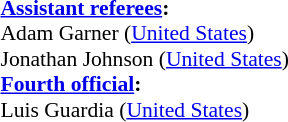<table width=100% style="font-size:90%">
<tr>
<td><br><strong><a href='#'>Assistant referees</a>:</strong>
<br> Adam Garner (<a href='#'>United States</a>)
<br>Jonathan Johnson  (<a href='#'>United States</a>)
<br><strong><a href='#'>Fourth official</a>:</strong>
<br>Luis Guardia (<a href='#'>United States</a>)</td>
</tr>
</table>
